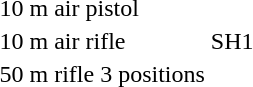<table>
<tr>
<td>10 m air pistol</td>
<td rowspan=3>SH1</td>
<td></td>
<td></td>
<td></td>
</tr>
<tr>
<td>10 m air rifle</td>
<td></td>
<td></td>
<td></td>
</tr>
<tr>
<td>50 m rifle 3 positions</td>
<td></td>
<td></td>
<td></td>
</tr>
</table>
